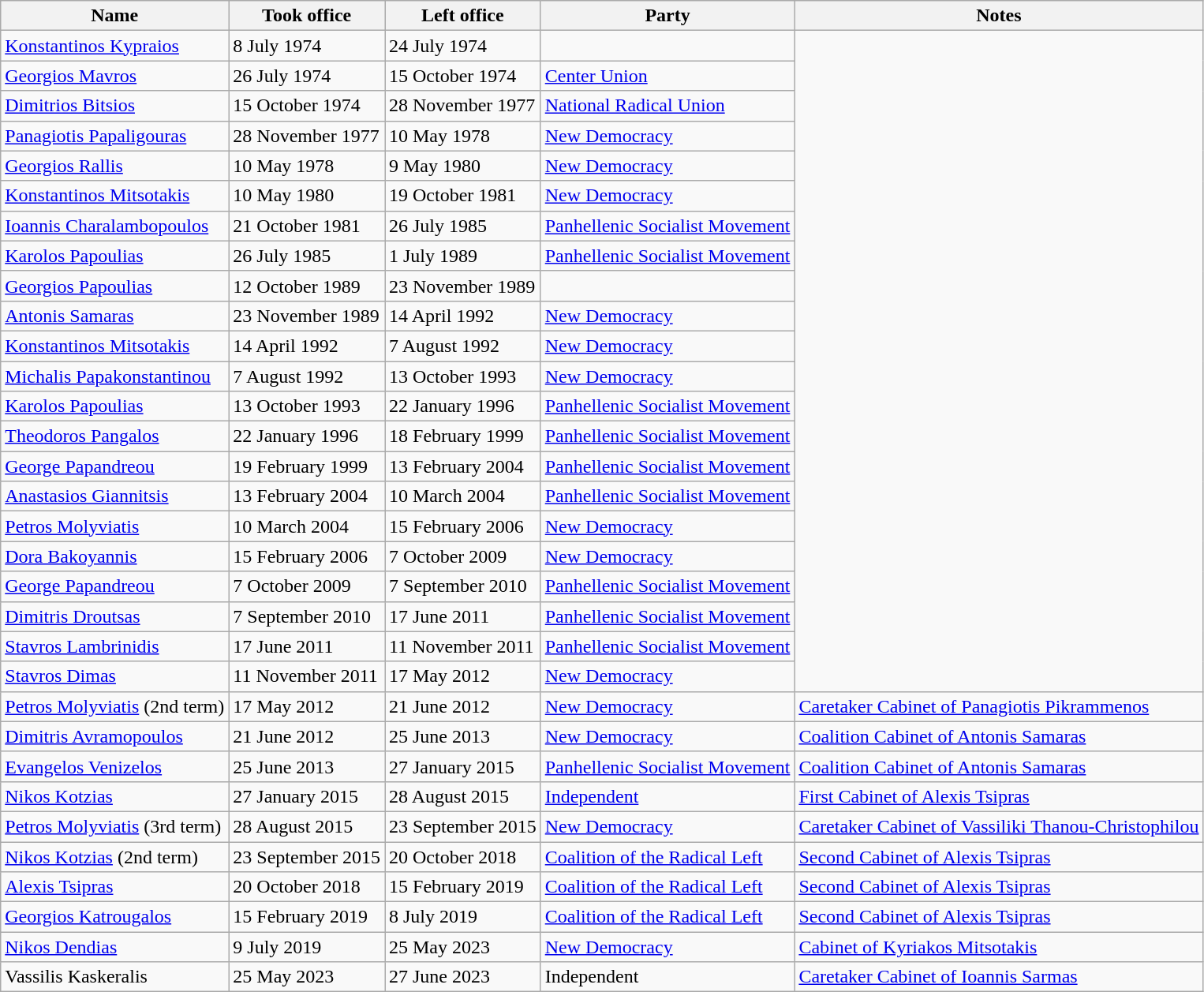<table class="wikitable">
<tr>
<th>Name</th>
<th>Took office</th>
<th>Left office</th>
<th>Party</th>
<th>Notes</th>
</tr>
<tr>
<td><a href='#'>Konstantinos Kypraios</a></td>
<td>8 July 1974</td>
<td>24 July 1974</td>
<td></td>
</tr>
<tr>
<td><a href='#'>Georgios Mavros</a></td>
<td>26 July 1974</td>
<td>15 October 1974</td>
<td><a href='#'>Center Union</a></td>
</tr>
<tr>
<td><a href='#'>Dimitrios Bitsios</a></td>
<td>15 October 1974</td>
<td>28 November 1977</td>
<td><a href='#'>National Radical Union</a></td>
</tr>
<tr>
<td><a href='#'>Panagiotis Papaligouras</a></td>
<td>28 November 1977</td>
<td>10 May 1978</td>
<td><a href='#'>New Democracy</a></td>
</tr>
<tr>
<td><a href='#'>Georgios Rallis</a></td>
<td>10 May 1978</td>
<td>9 May 1980</td>
<td><a href='#'>New Democracy</a></td>
</tr>
<tr>
<td><a href='#'>Konstantinos Mitsotakis</a></td>
<td>10 May 1980</td>
<td>19 October 1981</td>
<td><a href='#'>New Democracy</a></td>
</tr>
<tr>
<td><a href='#'>Ioannis Charalambopoulos</a></td>
<td>21 October 1981</td>
<td>26 July 1985</td>
<td><a href='#'>Panhellenic Socialist Movement</a></td>
</tr>
<tr>
<td><a href='#'>Karolos Papoulias</a></td>
<td>26 July 1985</td>
<td>1 July 1989</td>
<td><a href='#'>Panhellenic Socialist Movement</a></td>
</tr>
<tr>
<td><a href='#'>Georgios Papoulias</a></td>
<td>12 October 1989</td>
<td>23 November 1989</td>
<td></td>
</tr>
<tr>
<td><a href='#'>Antonis Samaras</a></td>
<td>23 November 1989</td>
<td>14 April 1992</td>
<td><a href='#'>New Democracy</a></td>
</tr>
<tr>
<td><a href='#'>Konstantinos Mitsotakis</a></td>
<td>14 April 1992</td>
<td>7 August 1992</td>
<td><a href='#'>New Democracy</a></td>
</tr>
<tr>
<td><a href='#'>Michalis Papakonstantinou</a></td>
<td>7 August 1992</td>
<td>13 October 1993</td>
<td><a href='#'>New Democracy</a></td>
</tr>
<tr>
<td><a href='#'>Karolos Papoulias</a></td>
<td>13 October 1993</td>
<td>22 January 1996</td>
<td><a href='#'>Panhellenic Socialist Movement</a></td>
</tr>
<tr>
<td><a href='#'>Theodoros Pangalos</a></td>
<td>22 January 1996</td>
<td>18 February 1999</td>
<td><a href='#'>Panhellenic Socialist Movement</a></td>
</tr>
<tr>
<td><a href='#'>George Papandreou</a></td>
<td>19 February 1999</td>
<td>13 February 2004</td>
<td><a href='#'>Panhellenic Socialist Movement</a></td>
</tr>
<tr>
<td><a href='#'>Anastasios Giannitsis</a></td>
<td>13 February 2004</td>
<td>10 March 2004</td>
<td><a href='#'>Panhellenic Socialist Movement</a></td>
</tr>
<tr>
<td><a href='#'>Petros Molyviatis</a></td>
<td>10 March 2004</td>
<td>15 February 2006</td>
<td><a href='#'>New Democracy</a></td>
</tr>
<tr>
<td><a href='#'>Dora Bakoyannis</a></td>
<td>15 February 2006</td>
<td>7 October 2009</td>
<td><a href='#'>New Democracy</a></td>
</tr>
<tr>
<td><a href='#'>George Papandreou</a></td>
<td>7 October 2009</td>
<td>7 September 2010</td>
<td><a href='#'>Panhellenic Socialist Movement</a></td>
</tr>
<tr>
<td><a href='#'>Dimitris Droutsas</a></td>
<td>7 September 2010</td>
<td>17 June 2011</td>
<td><a href='#'>Panhellenic Socialist Movement</a></td>
</tr>
<tr>
<td><a href='#'>Stavros Lambrinidis</a></td>
<td>17 June 2011</td>
<td>11 November 2011</td>
<td><a href='#'>Panhellenic Socialist Movement</a></td>
</tr>
<tr>
<td><a href='#'>Stavros Dimas</a></td>
<td>11 November 2011</td>
<td>17 May 2012</td>
<td><a href='#'>New Democracy</a></td>
</tr>
<tr>
<td><a href='#'>Petros Molyviatis</a> (2nd term)</td>
<td>17 May 2012</td>
<td>21 June 2012</td>
<td><a href='#'>New Democracy</a></td>
<td><a href='#'>Caretaker Cabinet of Panagiotis Pikrammenos</a></td>
</tr>
<tr>
<td><a href='#'>Dimitris Avramopoulos</a></td>
<td>21 June 2012</td>
<td>25 June 2013</td>
<td><a href='#'>New Democracy</a></td>
<td><a href='#'>Coalition Cabinet of Antonis Samaras</a></td>
</tr>
<tr>
<td><a href='#'>Evangelos Venizelos</a></td>
<td>25 June 2013</td>
<td>27 January 2015</td>
<td><a href='#'>Panhellenic Socialist Movement</a></td>
<td><a href='#'>Coalition Cabinet of Antonis Samaras</a></td>
</tr>
<tr>
<td><a href='#'>Nikos Kotzias</a></td>
<td>27 January 2015</td>
<td>28 August 2015</td>
<td><a href='#'>Independent</a></td>
<td><a href='#'>First Cabinet of Alexis Tsipras</a></td>
</tr>
<tr>
<td><a href='#'>Petros Molyviatis</a> (3rd term)</td>
<td>28 August 2015</td>
<td>23 September 2015</td>
<td><a href='#'>New Democracy</a></td>
<td><a href='#'>Caretaker Cabinet of Vassiliki Thanou-Christophilou</a></td>
</tr>
<tr>
<td><a href='#'>Nikos Kotzias</a> (2nd term)</td>
<td>23 September 2015</td>
<td>20 October 2018</td>
<td><a href='#'>Coalition of the Radical Left</a></td>
<td><a href='#'>Second Cabinet of Alexis Tsipras</a></td>
</tr>
<tr>
<td><a href='#'>Alexis Tsipras</a></td>
<td>20 October 2018</td>
<td>15 February 2019</td>
<td><a href='#'>Coalition of the Radical Left</a></td>
<td><a href='#'>Second Cabinet of Alexis Tsipras</a></td>
</tr>
<tr>
<td><a href='#'>Georgios Katrougalos</a></td>
<td>15 February 2019</td>
<td>8 July 2019</td>
<td><a href='#'>Coalition of the Radical Left</a></td>
<td><a href='#'>Second Cabinet of Alexis Tsipras</a></td>
</tr>
<tr>
<td><a href='#'>Nikos Dendias</a></td>
<td>9 July 2019</td>
<td>25 May 2023</td>
<td><a href='#'>New Democracy</a></td>
<td><a href='#'>Cabinet of Kyriakos Mitsotakis</a></td>
</tr>
<tr>
<td>Vassilis Kaskeralis</td>
<td>25 May 2023</td>
<td>27 June 2023</td>
<td>Independent</td>
<td><a href='#'>Caretaker Cabinet of Ioannis Sarmas</a></td>
</tr>
</table>
